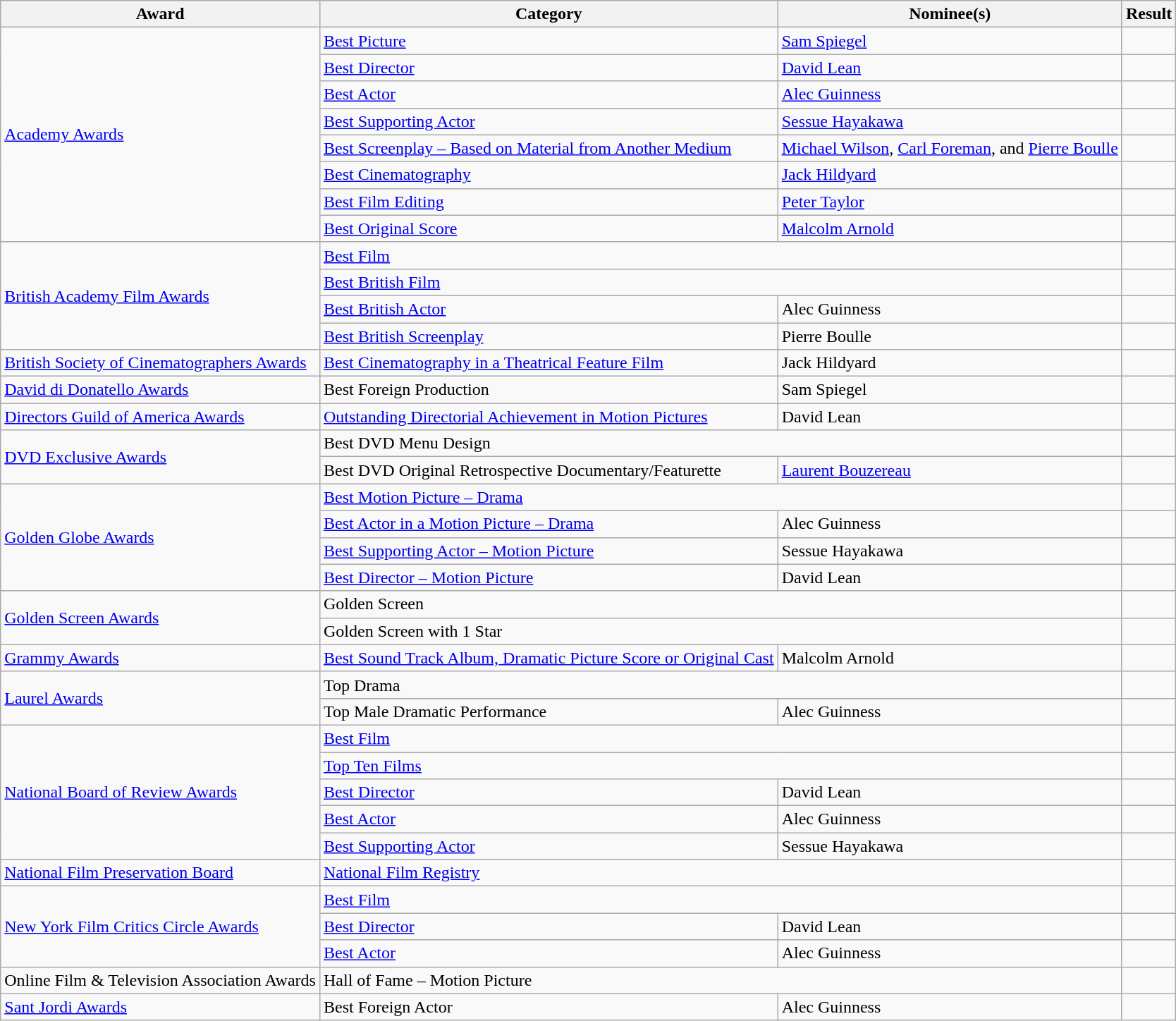<table class="wikitable plainrowheaders">
<tr>
<th>Award</th>
<th>Category</th>
<th>Nominee(s)</th>
<th>Result</th>
</tr>
<tr>
<td rowspan="8"><a href='#'>Academy Awards</a></td>
<td><a href='#'>Best Picture</a></td>
<td><a href='#'>Sam Spiegel</a></td>
<td></td>
</tr>
<tr>
<td><a href='#'>Best Director</a></td>
<td><a href='#'>David Lean</a></td>
<td></td>
</tr>
<tr>
<td><a href='#'>Best Actor</a></td>
<td><a href='#'>Alec Guinness</a></td>
<td></td>
</tr>
<tr>
<td><a href='#'>Best Supporting Actor</a></td>
<td><a href='#'>Sessue Hayakawa</a></td>
<td></td>
</tr>
<tr>
<td><a href='#'>Best Screenplay – Based on Material from Another Medium</a></td>
<td><a href='#'>Michael Wilson</a>, <a href='#'>Carl Foreman</a>, and <a href='#'>Pierre Boulle</a></td>
<td></td>
</tr>
<tr>
<td><a href='#'>Best Cinematography</a></td>
<td><a href='#'>Jack Hildyard</a></td>
<td></td>
</tr>
<tr>
<td><a href='#'>Best Film Editing</a></td>
<td><a href='#'>Peter Taylor</a></td>
<td></td>
</tr>
<tr>
<td><a href='#'>Best Original Score</a></td>
<td><a href='#'>Malcolm Arnold</a></td>
<td></td>
</tr>
<tr>
<td rowspan="4"><a href='#'>British Academy Film Awards</a></td>
<td colspan="2"><a href='#'>Best Film</a></td>
<td></td>
</tr>
<tr>
<td colspan="2"><a href='#'>Best British Film</a></td>
<td></td>
</tr>
<tr>
<td><a href='#'>Best British Actor</a></td>
<td>Alec Guinness</td>
<td></td>
</tr>
<tr>
<td><a href='#'>Best British Screenplay</a></td>
<td>Pierre Boulle</td>
<td></td>
</tr>
<tr>
<td><a href='#'>British Society of Cinematographers Awards</a></td>
<td><a href='#'>Best Cinematography in a Theatrical Feature Film</a></td>
<td>Jack Hildyard</td>
<td></td>
</tr>
<tr>
<td><a href='#'>David di Donatello Awards</a></td>
<td>Best Foreign Production</td>
<td>Sam Spiegel</td>
<td></td>
</tr>
<tr>
<td><a href='#'>Directors Guild of America Awards</a></td>
<td><a href='#'>Outstanding Directorial Achievement in Motion Pictures</a></td>
<td>David Lean</td>
<td></td>
</tr>
<tr>
<td rowspan="2"><a href='#'>DVD Exclusive Awards</a></td>
<td colspan="2">Best DVD Menu Design</td>
<td></td>
</tr>
<tr>
<td>Best DVD Original Retrospective Documentary/Featurette</td>
<td><a href='#'>Laurent Bouzereau</a></td>
<td></td>
</tr>
<tr>
<td rowspan="4"><a href='#'>Golden Globe Awards</a></td>
<td colspan="2"><a href='#'>Best Motion Picture – Drama</a></td>
<td></td>
</tr>
<tr>
<td><a href='#'>Best Actor in a Motion Picture – Drama</a></td>
<td>Alec Guinness</td>
<td></td>
</tr>
<tr>
<td><a href='#'>Best Supporting Actor – Motion Picture</a></td>
<td>Sessue Hayakawa</td>
<td></td>
</tr>
<tr>
<td><a href='#'>Best Director – Motion Picture</a></td>
<td>David Lean</td>
<td></td>
</tr>
<tr>
<td rowspan="2"><a href='#'>Golden Screen Awards</a></td>
<td colspan="2">Golden Screen</td>
<td></td>
</tr>
<tr>
<td colspan="2">Golden Screen with 1 Star</td>
<td></td>
</tr>
<tr>
<td><a href='#'>Grammy Awards</a></td>
<td><a href='#'>Best Sound Track Album, Dramatic Picture Score or Original Cast</a></td>
<td>Malcolm Arnold</td>
<td></td>
</tr>
<tr>
<td rowspan="2"><a href='#'>Laurel Awards</a></td>
<td colspan="2">Top Drama</td>
<td></td>
</tr>
<tr>
<td>Top Male Dramatic Performance</td>
<td>Alec Guinness</td>
<td></td>
</tr>
<tr>
<td rowspan="5"><a href='#'>National Board of Review Awards</a></td>
<td colspan="2"><a href='#'>Best Film</a></td>
<td></td>
</tr>
<tr>
<td colspan="2"><a href='#'>Top Ten Films</a></td>
<td></td>
</tr>
<tr>
<td><a href='#'>Best Director</a></td>
<td>David Lean</td>
<td></td>
</tr>
<tr>
<td><a href='#'>Best Actor</a></td>
<td>Alec Guinness</td>
<td></td>
</tr>
<tr>
<td><a href='#'>Best Supporting Actor</a></td>
<td>Sessue Hayakawa</td>
<td></td>
</tr>
<tr>
<td><a href='#'>National Film Preservation Board</a></td>
<td colspan="2"><a href='#'>National Film Registry</a></td>
<td></td>
</tr>
<tr>
<td rowspan="3"><a href='#'>New York Film Critics Circle Awards</a></td>
<td colspan="2"><a href='#'>Best Film</a></td>
<td></td>
</tr>
<tr>
<td><a href='#'>Best Director</a></td>
<td>David Lean</td>
<td></td>
</tr>
<tr>
<td><a href='#'>Best Actor</a></td>
<td>Alec Guinness</td>
<td></td>
</tr>
<tr>
<td>Online Film & Television Association Awards</td>
<td colspan="2">Hall of Fame – Motion Picture</td>
<td></td>
</tr>
<tr>
<td><a href='#'>Sant Jordi Awards</a></td>
<td>Best Foreign Actor</td>
<td>Alec Guinness</td>
<td></td>
</tr>
</table>
